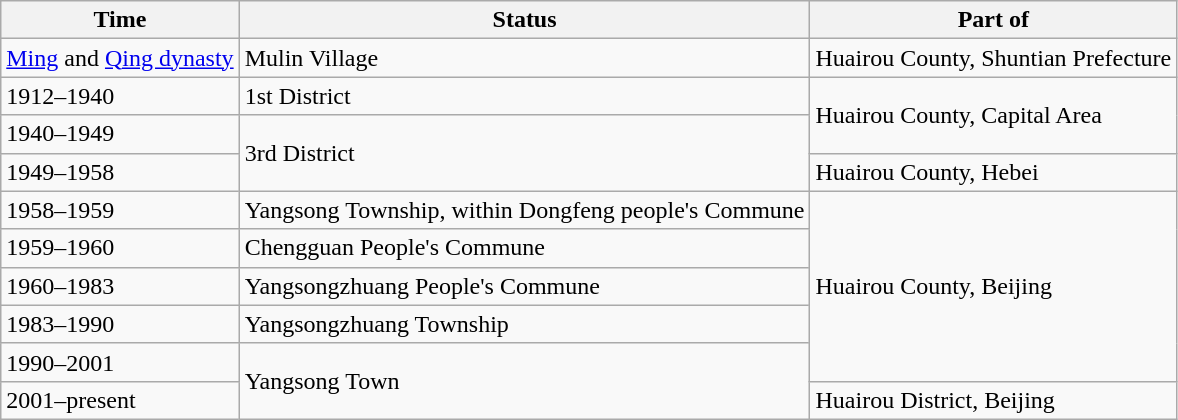<table class="wikitable">
<tr>
<th>Time</th>
<th>Status</th>
<th>Part of</th>
</tr>
<tr>
<td><a href='#'>Ming</a> and <a href='#'>Qing dynasty</a></td>
<td>Mulin Village</td>
<td>Huairou County, Shuntian Prefecture</td>
</tr>
<tr>
<td>1912–1940</td>
<td>1st District</td>
<td rowspan="2">Huairou County, Capital Area</td>
</tr>
<tr>
<td>1940–1949</td>
<td rowspan="2">3rd District</td>
</tr>
<tr>
<td>1949–1958</td>
<td>Huairou County, Hebei</td>
</tr>
<tr>
<td>1958–1959</td>
<td>Yangsong Township, within Dongfeng people's Commune</td>
<td rowspan="5">Huairou County, Beijing</td>
</tr>
<tr>
<td>1959–1960</td>
<td>Chengguan People's Commune</td>
</tr>
<tr>
<td>1960–1983</td>
<td>Yangsongzhuang People's Commune</td>
</tr>
<tr>
<td>1983–1990</td>
<td>Yangsongzhuang Township</td>
</tr>
<tr>
<td>1990–2001</td>
<td rowspan="2">Yangsong Town</td>
</tr>
<tr>
<td>2001–present</td>
<td>Huairou District, Beijing</td>
</tr>
</table>
